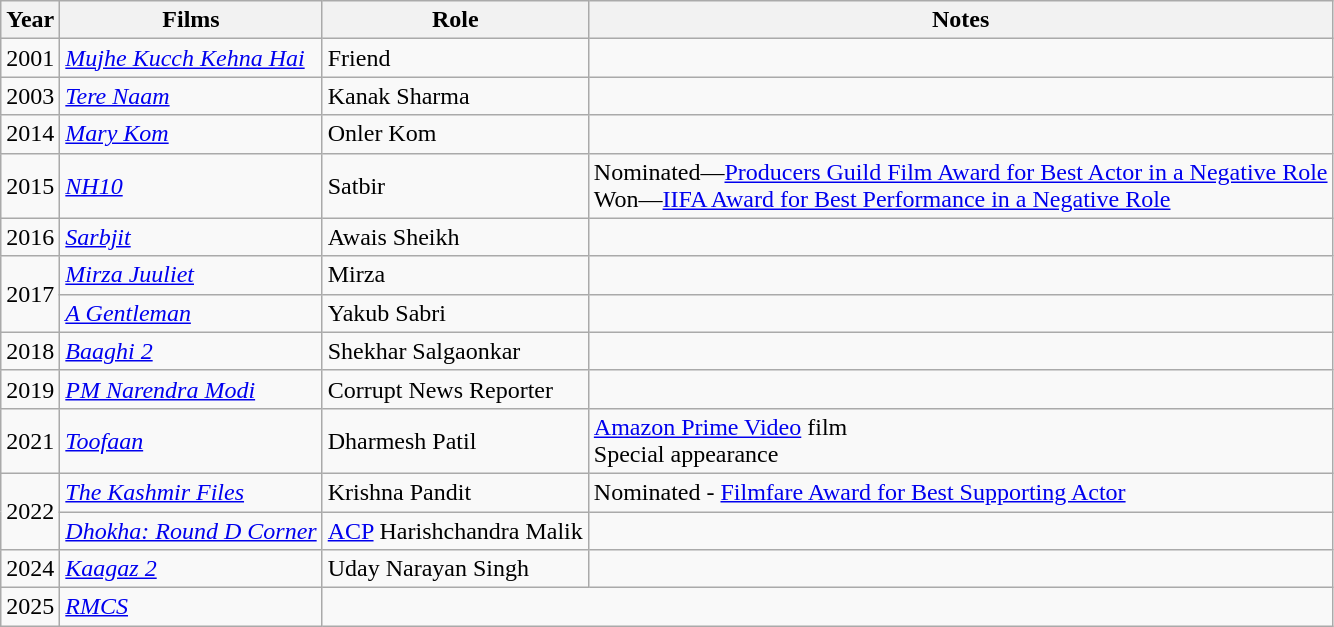<table class="wikitable sortable">
<tr>
<th>Year</th>
<th>Films</th>
<th>Role</th>
<th>Notes</th>
</tr>
<tr>
<td>2001</td>
<td><em><a href='#'>Mujhe Kucch Kehna Hai</a></em></td>
<td>Friend</td>
<td></td>
</tr>
<tr>
<td>2003</td>
<td><em><a href='#'>Tere Naam</a></em></td>
<td>Kanak Sharma</td>
<td></td>
</tr>
<tr>
<td>2014</td>
<td><em><a href='#'>Mary Kom</a></em></td>
<td>Onler Kom</td>
<td></td>
</tr>
<tr>
<td>2015</td>
<td><em><a href='#'>NH10</a></em></td>
<td>Satbir</td>
<td>Nominated—<a href='#'>Producers Guild Film Award for Best Actor in a Negative Role</a> <br>Won—<a href='#'>IIFA Award for Best Performance in a Negative Role</a></td>
</tr>
<tr>
<td>2016</td>
<td><em><a href='#'>Sarbjit</a></em></td>
<td>Awais Sheikh</td>
<td></td>
</tr>
<tr>
<td rowspan="2">2017</td>
<td><em><a href='#'>Mirza Juuliet</a></em></td>
<td>Mirza</td>
<td></td>
</tr>
<tr>
<td><em><a href='#'>A Gentleman</a></em></td>
<td>Yakub Sabri</td>
<td></td>
</tr>
<tr>
<td>2018</td>
<td><em><a href='#'>Baaghi 2</a></em></td>
<td>Shekhar Salgaonkar</td>
<td></td>
</tr>
<tr>
<td>2019</td>
<td><em><a href='#'>PM Narendra Modi</a></em></td>
<td>Corrupt News Reporter</td>
<td></td>
</tr>
<tr>
<td>2021</td>
<td><em><a href='#'>Toofaan</a></em></td>
<td>Dharmesh Patil</td>
<td><a href='#'>Amazon Prime Video</a> film<br>Special appearance</td>
</tr>
<tr>
<td rowspan="2">2022</td>
<td><em><a href='#'>The Kashmir Files</a></em></td>
<td>Krishna Pandit</td>
<td>Nominated - <a href='#'>Filmfare Award for Best Supporting Actor</a></td>
</tr>
<tr>
<td><em><a href='#'>Dhokha: Round D Corner</a></em></td>
<td><a href='#'>ACP</a> Harishchandra Malik</td>
<td></td>
</tr>
<tr>
<td>2024</td>
<td><em><a href='#'>Kaagaz 2</a></em></td>
<td>Uday Narayan Singh</td>
<td></td>
</tr>
<tr>
<td>2025</td>
<td><em><a href='#'>RMCS</a></em></td>
</tr>
</table>
